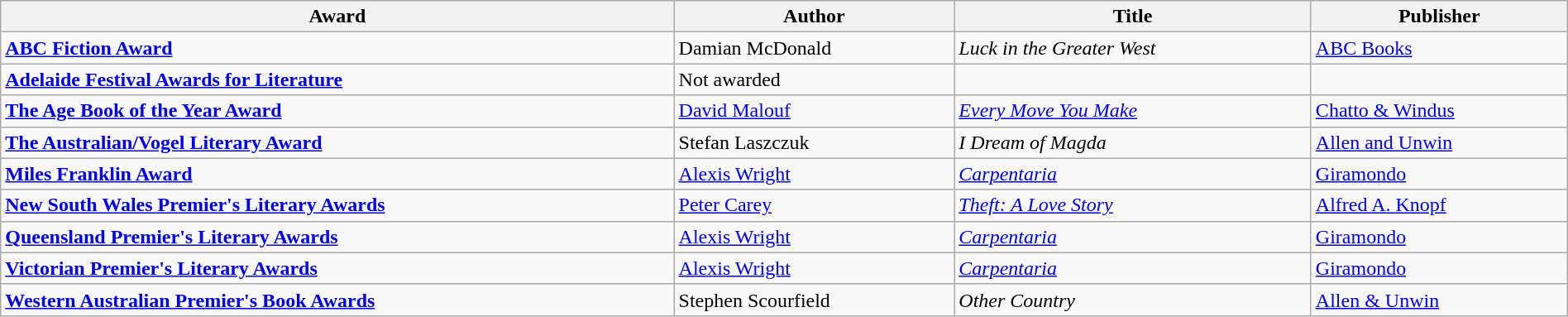<table class="wikitable" width=100%>
<tr>
<th>Award</th>
<th>Author</th>
<th>Title</th>
<th>Publisher</th>
</tr>
<tr>
<td><strong><a href='#'>ABC Fiction Award</a></strong></td>
<td>Damian McDonald</td>
<td><em>Luck in the Greater West</em></td>
<td><a href='#'>ABC Books</a></td>
</tr>
<tr>
<td><strong><a href='#'>Adelaide Festival Awards for Literature</a></strong></td>
<td>Not awarded</td>
<td></td>
<td></td>
</tr>
<tr>
<td><strong><a href='#'>The Age Book of the Year Award</a></strong></td>
<td><a href='#'>David Malouf</a></td>
<td><em><a href='#'>Every Move You Make</a></em></td>
<td><a href='#'>Chatto & Windus</a></td>
</tr>
<tr>
<td><strong><a href='#'>The Australian/Vogel Literary Award</a></strong></td>
<td>Stefan Laszczuk</td>
<td><em>I Dream of Magda</em></td>
<td><a href='#'>Allen and Unwin</a></td>
</tr>
<tr>
<td><strong><a href='#'>Miles Franklin Award</a></strong></td>
<td><a href='#'>Alexis Wright</a></td>
<td><em><a href='#'>Carpentaria</a></em></td>
<td><a href='#'>Giramondo</a></td>
</tr>
<tr>
<td><strong><a href='#'>New South Wales Premier's Literary Awards</a></strong></td>
<td><a href='#'>Peter Carey</a></td>
<td><em><a href='#'>Theft: A Love Story</a></em></td>
<td><a href='#'>Alfred A. Knopf</a></td>
</tr>
<tr>
<td><strong><a href='#'>Queensland Premier's Literary Awards</a></strong></td>
<td><a href='#'>Alexis Wright</a></td>
<td><em><a href='#'>Carpentaria</a></em></td>
<td><a href='#'>Giramondo</a></td>
</tr>
<tr>
<td><strong><a href='#'>Victorian Premier's Literary Awards</a></strong></td>
<td><a href='#'>Alexis Wright</a></td>
<td><em><a href='#'>Carpentaria</a></em></td>
<td><a href='#'>Giramondo</a></td>
</tr>
<tr>
<td><strong><a href='#'>Western Australian Premier's Book Awards</a></strong></td>
<td>Stephen Scourfield</td>
<td><em>Other Country</em></td>
<td><a href='#'>Allen & Unwin</a></td>
</tr>
</table>
